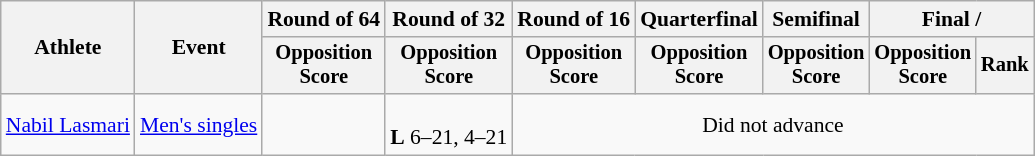<table class=wikitable style="font-size:90%">
<tr>
<th rowspan="2">Athlete</th>
<th rowspan="2">Event</th>
<th>Round of 64</th>
<th>Round of 32</th>
<th>Round of 16</th>
<th>Quarterfinal</th>
<th>Semifinal</th>
<th colspan=2>Final / </th>
</tr>
<tr style="font-size:95%">
<th>Opposition<br>Score</th>
<th>Opposition<br>Score</th>
<th>Opposition<br>Score</th>
<th>Opposition<br>Score</th>
<th>Opposition<br>Score</th>
<th>Opposition<br>Score</th>
<th>Rank</th>
</tr>
<tr align=center>
<td align=left><a href='#'>Nabil Lasmari</a></td>
<td align=left><a href='#'>Men's singles</a></td>
<td></td>
<td><br><strong>L</strong> 6–21, 4–21</td>
<td colspan=5>Did not advance</td>
</tr>
</table>
